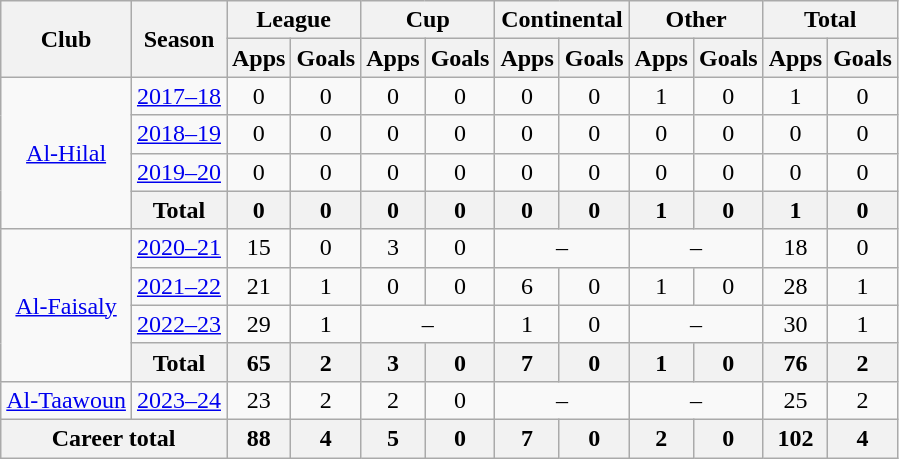<table class="wikitable" style="text-align: center">
<tr>
<th rowspan="2">Club</th>
<th rowspan="2">Season</th>
<th colspan="2">League</th>
<th colspan="2">Cup</th>
<th colspan="2">Continental</th>
<th colspan="2">Other</th>
<th colspan="2">Total</th>
</tr>
<tr>
<th>Apps</th>
<th>Goals</th>
<th>Apps</th>
<th>Goals</th>
<th>Apps</th>
<th>Goals</th>
<th>Apps</th>
<th>Goals</th>
<th>Apps</th>
<th>Goals</th>
</tr>
<tr>
<td rowspan="4"><a href='#'>Al-Hilal</a></td>
<td><a href='#'>2017–18</a></td>
<td>0</td>
<td>0</td>
<td>0</td>
<td>0</td>
<td>0</td>
<td>0</td>
<td>1</td>
<td>0</td>
<td>1</td>
<td>0</td>
</tr>
<tr>
<td><a href='#'>2018–19</a></td>
<td>0</td>
<td>0</td>
<td>0</td>
<td>0</td>
<td>0</td>
<td>0</td>
<td>0</td>
<td>0</td>
<td>0</td>
<td>0</td>
</tr>
<tr>
<td><a href='#'>2019–20</a></td>
<td>0</td>
<td>0</td>
<td>0</td>
<td>0</td>
<td>0</td>
<td>0</td>
<td>0</td>
<td>0</td>
<td>0</td>
<td>0</td>
</tr>
<tr>
<th colspan=1>Total</th>
<th>0</th>
<th>0</th>
<th>0</th>
<th>0</th>
<th>0</th>
<th>0</th>
<th>1</th>
<th>0</th>
<th>1</th>
<th>0</th>
</tr>
<tr>
<td rowspan="4"><a href='#'>Al-Faisaly</a></td>
<td><a href='#'>2020–21</a></td>
<td>15</td>
<td>0</td>
<td>3</td>
<td>0</td>
<td colspan="2">–</td>
<td colspan="2">–</td>
<td>18</td>
<td>0</td>
</tr>
<tr>
<td><a href='#'>2021–22</a></td>
<td>21</td>
<td>1</td>
<td>0</td>
<td>0</td>
<td>6</td>
<td>0</td>
<td>1</td>
<td>0</td>
<td>28</td>
<td>1</td>
</tr>
<tr>
<td><a href='#'>2022–23</a></td>
<td>29</td>
<td>1</td>
<td colspan="2">–</td>
<td>1</td>
<td>0</td>
<td colspan="2">–</td>
<td>30</td>
<td>1</td>
</tr>
<tr>
<th colspan=1>Total</th>
<th>65</th>
<th>2</th>
<th>3</th>
<th>0</th>
<th>7</th>
<th>0</th>
<th>1</th>
<th>0</th>
<th>76</th>
<th>2</th>
</tr>
<tr>
<td rowspan="1"><a href='#'>Al-Taawoun</a></td>
<td><a href='#'>2023–24</a></td>
<td>23</td>
<td>2</td>
<td>2</td>
<td>0</td>
<td colspan="2">–</td>
<td colspan="2">–</td>
<td>25</td>
<td>2</td>
</tr>
<tr>
<th colspan=2>Career total</th>
<th>88</th>
<th>4</th>
<th>5</th>
<th>0</th>
<th>7</th>
<th>0</th>
<th>2</th>
<th>0</th>
<th>102</th>
<th>4</th>
</tr>
</table>
